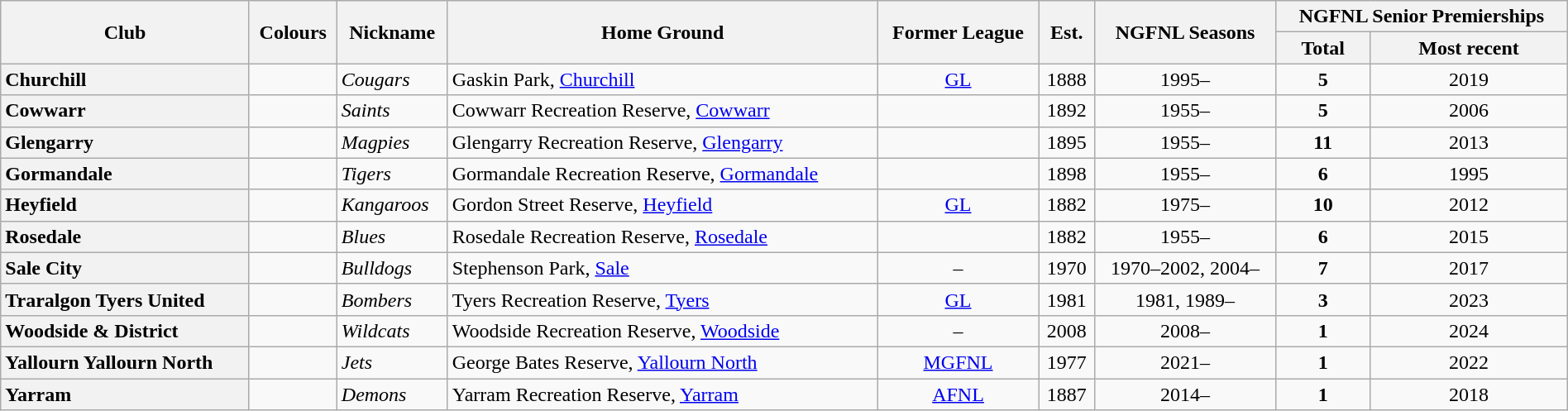<table class="wikitable sortable mw-collapsible mw-collapsed" style="text-align:center; width:100%">
<tr>
<th rowspan="2">Club</th>
<th rowspan="2">Colours</th>
<th rowspan="2">Nickname</th>
<th rowspan="2">Home Ground</th>
<th rowspan="2">Former League</th>
<th rowspan="2">Est.</th>
<th rowspan="2">NGFNL Seasons</th>
<th colspan="2">NGFNL Senior Premierships</th>
</tr>
<tr>
<th>Total</th>
<th>Most recent</th>
</tr>
<tr>
<th style="text-align:left">Churchill</th>
<td></td>
<td align="left"><em>Cougars</em></td>
<td align="left">Gaskin Park, <a href='#'>Churchill</a></td>
<td><a href='#'>GL</a></td>
<td>1888</td>
<td>1995–</td>
<td><strong>5</strong></td>
<td>2019</td>
</tr>
<tr>
<th style="text-align:left">Cowwarr</th>
<td></td>
<td align="left"><em>Saints</em></td>
<td align="left">Cowwarr Recreation Reserve, <a href='#'>Cowwarr</a></td>
<td></td>
<td>1892</td>
<td>1955–</td>
<td><strong>5</strong></td>
<td>2006</td>
</tr>
<tr>
<th style="text-align:left">Glengarry</th>
<td></td>
<td align="left"><em>Magpies</em></td>
<td align="left">Glengarry Recreation Reserve, <a href='#'>Glengarry</a></td>
<td></td>
<td>1895</td>
<td>1955–</td>
<td><strong>11</strong></td>
<td>2013</td>
</tr>
<tr>
<th style="text-align:left">Gormandale</th>
<td></td>
<td align="left"><em>Tigers</em></td>
<td align="left">Gormandale Recreation Reserve, <a href='#'>Gormandale</a></td>
<td></td>
<td>1898</td>
<td>1955–</td>
<td><strong>6</strong></td>
<td>1995</td>
</tr>
<tr>
<th style="text-align:left">Heyfield</th>
<td></td>
<td align="left"><em>Kangaroos</em></td>
<td align="left">Gordon Street Reserve, <a href='#'>Heyfield</a></td>
<td><a href='#'>GL</a></td>
<td>1882</td>
<td>1975–</td>
<td><strong>10</strong></td>
<td>2012</td>
</tr>
<tr>
<th style="text-align:left">Rosedale</th>
<td></td>
<td align="left"><em>Blues</em></td>
<td align="left">Rosedale Recreation Reserve, <a href='#'>Rosedale</a></td>
<td></td>
<td>1882</td>
<td>1955–</td>
<td><strong>6</strong></td>
<td>2015</td>
</tr>
<tr>
<th style="text-align:left">Sale City</th>
<td></td>
<td align="left"><em>Bulldogs</em></td>
<td align="left">Stephenson Park, <a href='#'>Sale</a></td>
<td>–</td>
<td>1970</td>
<td>1970–2002, 2004–</td>
<td><strong>7</strong></td>
<td>2017</td>
</tr>
<tr>
<th style="text-align:left">Traralgon Tyers United</th>
<td></td>
<td align="left"><em>Bombers</em></td>
<td align="left">Tyers Recreation Reserve, <a href='#'>Tyers</a></td>
<td><a href='#'>GL</a></td>
<td>1981</td>
<td>1981, 1989–</td>
<td><strong>3</strong></td>
<td>2023</td>
</tr>
<tr>
<th style="text-align:left">Woodside & District</th>
<td></td>
<td align="left"><em>Wildcats</em></td>
<td align="left">Woodside Recreation Reserve, <a href='#'>Woodside</a></td>
<td>–</td>
<td>2008</td>
<td>2008–</td>
<td><strong>1</strong></td>
<td>2024</td>
</tr>
<tr>
<th style="text-align:left">Yallourn Yallourn North</th>
<td></td>
<td align="left"><em>Jets</em></td>
<td align="left">George Bates Reserve, <a href='#'>Yallourn North</a></td>
<td><a href='#'>MGFNL</a></td>
<td>1977</td>
<td>2021–</td>
<td><strong>1</strong></td>
<td>2022</td>
</tr>
<tr>
<th style="text-align:left">Yarram</th>
<td></td>
<td align="left"><em>Demons</em></td>
<td align="left">Yarram Recreation Reserve, <a href='#'>Yarram</a></td>
<td><a href='#'>AFNL</a></td>
<td>1887</td>
<td>2014–</td>
<td><strong>1</strong></td>
<td>2018</td>
</tr>
</table>
